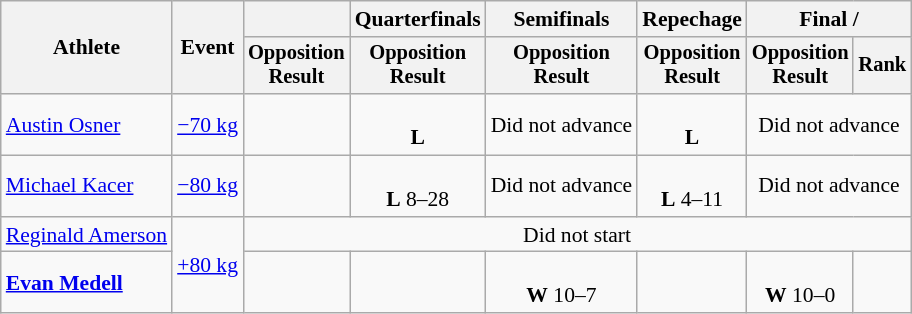<table class="wikitable" style="font-size:90%;">
<tr>
<th rowspan=2>Athlete</th>
<th rowspan=2>Event</th>
<th></th>
<th>Quarterfinals</th>
<th>Semifinals</th>
<th>Repechage</th>
<th colspan="2">Final / </th>
</tr>
<tr style="font-size:95%">
<th>Opposition<br>Result</th>
<th>Opposition<br>Result</th>
<th>Opposition<br>Result</th>
<th>Opposition<br>Result</th>
<th>Opposition<br>Result</th>
<th>Rank</th>
</tr>
<tr align=center>
<td align=left><a href='#'>Austin Osner</a></td>
<td align=left><a href='#'>−70 kg</a></td>
<td></td>
<td><br><strong>L</strong> </td>
<td>Did not advance</td>
<td><br><strong>L</strong> </td>
<td colspan=2>Did not advance</td>
</tr>
<tr align=center>
<td align=left><a href='#'>Michael Kacer</a></td>
<td align=left><a href='#'>−80 kg</a></td>
<td></td>
<td><br><strong>L</strong> 8–28</td>
<td>Did not advance</td>
<td><br><strong>L</strong> 4–11</td>
<td colspan=2>Did not advance</td>
</tr>
<tr align=center>
<td align=left><a href='#'>Reginald Amerson</a></td>
<td align=left rowspan=2><a href='#'>+80 kg</a></td>
<td colspan=6>Did not start</td>
</tr>
<tr align=center>
<td align=left><strong><a href='#'>Evan Medell</a></strong></td>
<td></td>
<td></td>
<td><br><strong>W</strong> 10–7</td>
<td></td>
<td><br><strong>W</strong> 10–0</td>
<td></td>
</tr>
</table>
